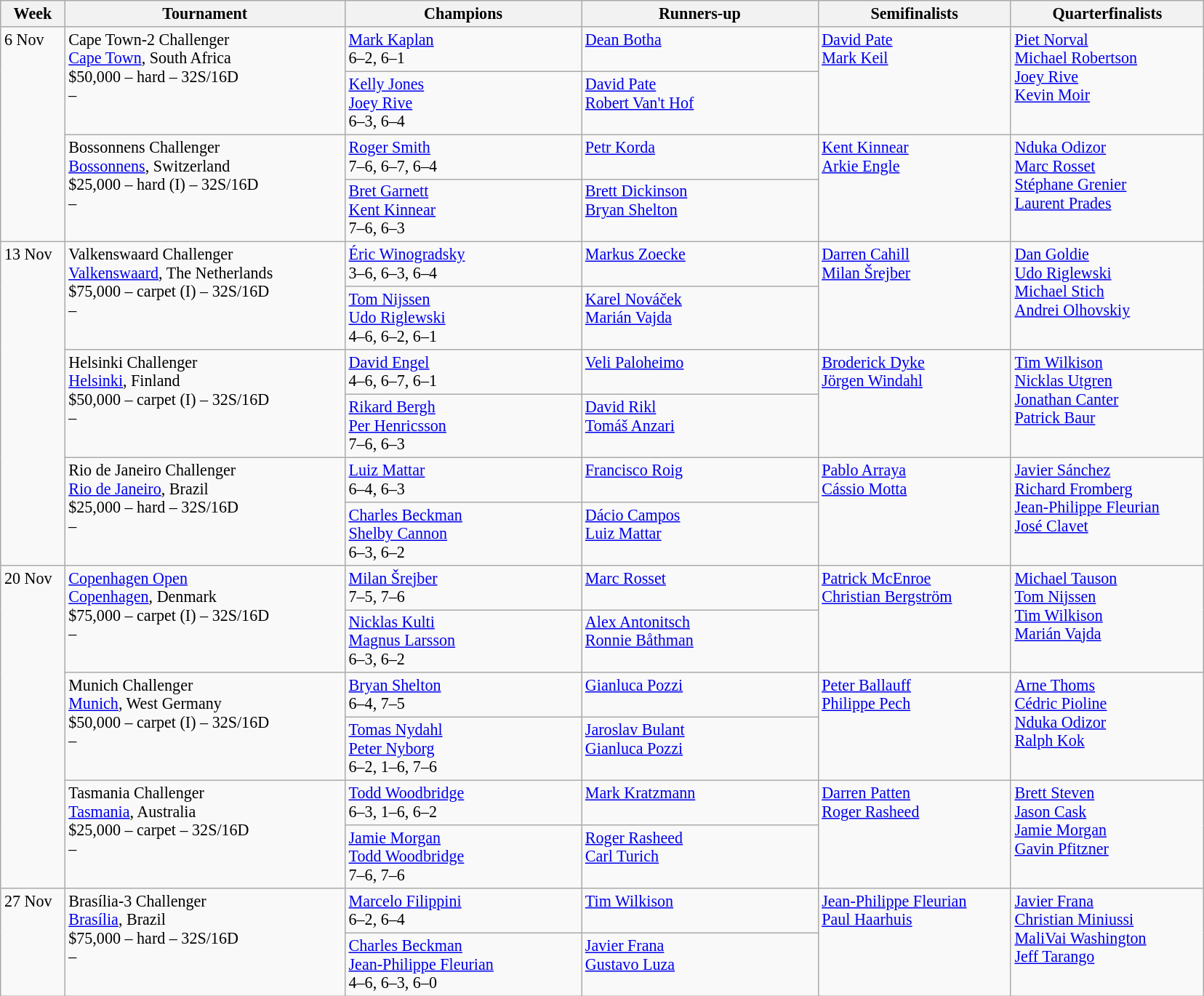<table class="wikitable" style="font-size:92%;">
<tr>
<th style="width:52px;">Week</th>
<th width="250">Tournament</th>
<th width="210">Champions</th>
<th width="210">Runners-up</th>
<th width="170">Semifinalists</th>
<th width="170">Quarterfinalists</th>
</tr>
<tr valign="top">
<td rowspan="4">6 Nov</td>
<td rowspan="2">Cape Town-2 Challenger<br> <a href='#'>Cape Town</a>, South Africa<br>$50,000 – hard – 32S/16D<br>  – </td>
<td> <a href='#'>Mark Kaplan</a> <br>6–2, 6–1</td>
<td> <a href='#'>Dean Botha</a></td>
<td rowspan="2"> <a href='#'>David Pate</a> <br>  <a href='#'>Mark Keil</a></td>
<td rowspan="2"> <a href='#'>Piet Norval</a> <br> <a href='#'>Michael Robertson</a> <br> <a href='#'>Joey Rive</a> <br>  <a href='#'>Kevin Moir</a></td>
</tr>
<tr valign="top">
<td> <a href='#'>Kelly Jones</a> <br> <a href='#'>Joey Rive</a><br>6–3, 6–4</td>
<td> <a href='#'>David Pate</a> <br> <a href='#'>Robert Van't Hof</a></td>
</tr>
<tr valign="top">
<td rowspan="2">Bossonnens Challenger<br> <a href='#'>Bossonnens</a>, Switzerland<br>$25,000 – hard (I) – 32S/16D<br>  – </td>
<td> <a href='#'>Roger Smith</a> <br>7–6, 6–7, 6–4</td>
<td> <a href='#'>Petr Korda</a></td>
<td rowspan="2"> <a href='#'>Kent Kinnear</a> <br>  <a href='#'>Arkie Engle</a></td>
<td rowspan="2"> <a href='#'>Nduka Odizor</a> <br> <a href='#'>Marc Rosset</a> <br> <a href='#'>Stéphane Grenier</a> <br>  <a href='#'>Laurent Prades</a></td>
</tr>
<tr valign="top">
<td> <a href='#'>Bret Garnett</a> <br> <a href='#'>Kent Kinnear</a><br>7–6, 6–3</td>
<td> <a href='#'>Brett Dickinson</a> <br>  <a href='#'>Bryan Shelton</a></td>
</tr>
<tr valign="top">
<td rowspan="6">13 Nov</td>
<td rowspan="2">Valkenswaard Challenger<br> <a href='#'>Valkenswaard</a>, The Netherlands<br>$75,000 – carpet (I) – 32S/16D<br>  – </td>
<td> <a href='#'>Éric Winogradsky</a> <br>3–6, 6–3, 6–4</td>
<td> <a href='#'>Markus Zoecke</a></td>
<td rowspan="2"> <a href='#'>Darren Cahill</a> <br>  <a href='#'>Milan Šrejber</a></td>
<td rowspan="2"> <a href='#'>Dan Goldie</a> <br> <a href='#'>Udo Riglewski</a> <br> <a href='#'>Michael Stich</a> <br>  <a href='#'>Andrei Olhovskiy</a></td>
</tr>
<tr valign="top">
<td> <a href='#'>Tom Nijssen</a> <br> <a href='#'>Udo Riglewski</a><br>4–6, 6–2, 6–1</td>
<td> <a href='#'>Karel Nováček</a> <br> <a href='#'>Marián Vajda</a></td>
</tr>
<tr valign="top">
<td rowspan="2">Helsinki Challenger<br> <a href='#'>Helsinki</a>, Finland<br>$50,000 – carpet (I) – 32S/16D<br>  – </td>
<td> <a href='#'>David Engel</a> <br>4–6, 6–7, 6–1</td>
<td> <a href='#'>Veli Paloheimo</a></td>
<td rowspan="2"> <a href='#'>Broderick Dyke</a> <br>  <a href='#'>Jörgen Windahl</a></td>
<td rowspan="2"> <a href='#'>Tim Wilkison</a> <br> <a href='#'>Nicklas Utgren</a> <br> <a href='#'>Jonathan Canter</a> <br>  <a href='#'>Patrick Baur</a></td>
</tr>
<tr valign="top">
<td> <a href='#'>Rikard Bergh</a> <br> <a href='#'>Per Henricsson</a><br>7–6, 6–3</td>
<td> <a href='#'>David Rikl</a> <br>  <a href='#'>Tomáš Anzari</a></td>
</tr>
<tr valign="top">
<td rowspan="2">Rio de Janeiro Challenger<br> <a href='#'>Rio de Janeiro</a>, Brazil<br>$25,000 – hard – 32S/16D<br>  – </td>
<td> <a href='#'>Luiz Mattar</a> <br>6–4, 6–3</td>
<td> <a href='#'>Francisco Roig</a></td>
<td rowspan="2"> <a href='#'>Pablo Arraya</a> <br>  <a href='#'>Cássio Motta</a></td>
<td rowspan="2"> <a href='#'>Javier Sánchez</a> <br> <a href='#'>Richard Fromberg</a> <br> <a href='#'>Jean-Philippe Fleurian</a> <br>  <a href='#'>José Clavet</a></td>
</tr>
<tr valign="top">
<td> <a href='#'>Charles Beckman</a> <br> <a href='#'>Shelby Cannon</a><br>6–3, 6–2</td>
<td> <a href='#'>Dácio Campos</a> <br>  <a href='#'>Luiz Mattar</a></td>
</tr>
<tr valign="top">
<td rowspan="6">20 Nov</td>
<td rowspan="2"><a href='#'>Copenhagen Open</a><br> <a href='#'>Copenhagen</a>, Denmark<br>$75,000 – carpet (I) – 32S/16D<br>  – </td>
<td> <a href='#'>Milan Šrejber</a> <br>7–5, 7–6</td>
<td> <a href='#'>Marc Rosset</a></td>
<td rowspan="2"> <a href='#'>Patrick McEnroe</a> <br>  <a href='#'>Christian Bergström</a></td>
<td rowspan="2"> <a href='#'>Michael Tauson</a> <br> <a href='#'>Tom Nijssen</a> <br> <a href='#'>Tim Wilkison</a> <br> <a href='#'>Marián Vajda</a></td>
</tr>
<tr valign="top">
<td> <a href='#'>Nicklas Kulti</a> <br><a href='#'>Magnus Larsson</a><br>6–3, 6–2</td>
<td> <a href='#'>Alex Antonitsch</a> <br> <a href='#'>Ronnie Båthman</a></td>
</tr>
<tr valign="top">
<td rowspan="2">Munich Challenger<br> <a href='#'>Munich</a>, West Germany <br>$50,000 – carpet (I) – 32S/16D<br>  – </td>
<td> <a href='#'>Bryan Shelton</a> <br>6–4, 7–5</td>
<td> <a href='#'>Gianluca Pozzi</a></td>
<td rowspan="2"> <a href='#'>Peter Ballauff</a> <br>  <a href='#'>Philippe Pech</a></td>
<td rowspan="2"> <a href='#'>Arne Thoms</a> <br> <a href='#'>Cédric Pioline</a> <br> <a href='#'>Nduka Odizor</a> <br>  <a href='#'>Ralph Kok</a></td>
</tr>
<tr valign="top">
<td> <a href='#'>Tomas Nydahl</a> <br> <a href='#'>Peter Nyborg</a><br>6–2, 1–6, 7–6</td>
<td> <a href='#'>Jaroslav Bulant</a> <br> <a href='#'>Gianluca Pozzi</a></td>
</tr>
<tr valign="top">
<td rowspan="2">Tasmania Challenger<br> <a href='#'>Tasmania</a>, Australia <br>$25,000 – carpet – 32S/16D<br>  – </td>
<td> <a href='#'>Todd Woodbridge</a> <br>6–3, 1–6, 6–2</td>
<td> <a href='#'>Mark Kratzmann</a></td>
<td rowspan="2"> <a href='#'>Darren Patten</a> <br>  <a href='#'>Roger Rasheed</a></td>
<td rowspan="2"> <a href='#'>Brett Steven</a> <br> <a href='#'>Jason Cask</a> <br> <a href='#'>Jamie Morgan</a><br>  <a href='#'>Gavin Pfitzner</a></td>
</tr>
<tr valign="top">
<td> <a href='#'>Jamie Morgan</a> <br> <a href='#'>Todd Woodbridge</a><br>7–6, 7–6</td>
<td> <a href='#'>Roger Rasheed</a> <br> <a href='#'>Carl Turich</a></td>
</tr>
<tr valign="top">
<td rowspan="2">27 Nov</td>
<td rowspan="2">Brasília-3 Challenger<br> <a href='#'>Brasília</a>, Brazil<br>$75,000 – hard – 32S/16D<br>  – </td>
<td> <a href='#'>Marcelo Filippini</a> <br>6–2, 6–4</td>
<td> <a href='#'>Tim Wilkison</a></td>
<td rowspan="2"> <a href='#'>Jean-Philippe Fleurian</a> <br>  <a href='#'>Paul Haarhuis</a></td>
<td rowspan="2"> <a href='#'>Javier Frana</a> <br> <a href='#'>Christian Miniussi</a> <br> <a href='#'>MaliVai Washington</a><br>  <a href='#'>Jeff Tarango</a></td>
</tr>
<tr valign="top">
<td> <a href='#'>Charles Beckman</a> <br> <a href='#'>Jean-Philippe Fleurian</a><br>4–6, 6–3, 6–0</td>
<td> <a href='#'>Javier Frana</a> <br> <a href='#'>Gustavo Luza</a></td>
</tr>
</table>
